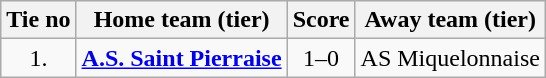<table class="wikitable" style="text-align: center">
<tr>
<th>Tie no</th>
<th>Home team (tier)</th>
<th>Score</th>
<th>Away team (tier)</th>
</tr>
<tr>
<td>1.</td>
<td> <strong><a href='#'>A.S. Saint Pierraise</a></strong></td>
<td>1–0</td>
<td>AS Miquelonnaise </td>
</tr>
</table>
